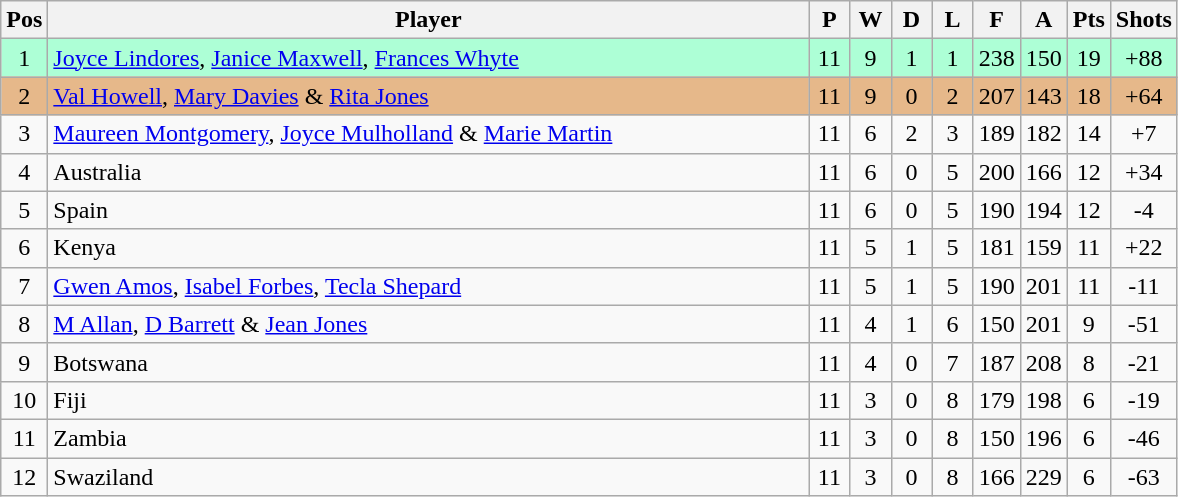<table class="wikitable" style="font-size: 100%">
<tr>
<th width=20>Pos</th>
<th width=500>Player</th>
<th width=20>P</th>
<th width=20>W</th>
<th width=20>D</th>
<th width=20>L</th>
<th width=20>F</th>
<th width=20>A</th>
<th width=20>Pts</th>
<th width=30>Shots</th>
</tr>
<tr align=center style="background: #ADFFD6;">
<td>1</td>
<td align="left">  <a href='#'>Joyce Lindores</a>, <a href='#'>Janice Maxwell</a>, <a href='#'>Frances Whyte</a></td>
<td>11</td>
<td>9</td>
<td>1</td>
<td>1</td>
<td>238</td>
<td>150</td>
<td>19</td>
<td>+88</td>
</tr>
<tr align=center style="background: #E6B88A;">
<td>2</td>
<td align="left"> <a href='#'>Val Howell</a>, <a href='#'>Mary Davies</a> & <a href='#'>Rita Jones</a></td>
<td>11</td>
<td>9</td>
<td>0</td>
<td>2</td>
<td>207</td>
<td>143</td>
<td>18</td>
<td>+64</td>
</tr>
<tr align=center>
<td>3</td>
<td align="left"> <a href='#'>Maureen Montgomery</a>, <a href='#'>Joyce Mulholland</a> & <a href='#'>Marie Martin</a></td>
<td>11</td>
<td>6</td>
<td>2</td>
<td>3</td>
<td>189</td>
<td>182</td>
<td>14</td>
<td>+7</td>
</tr>
<tr align=center>
<td>4</td>
<td align="left"> Australia</td>
<td>11</td>
<td>6</td>
<td>0</td>
<td>5</td>
<td>200</td>
<td>166</td>
<td>12</td>
<td>+34</td>
</tr>
<tr align=center>
<td>5</td>
<td align="left"> Spain</td>
<td>11</td>
<td>6</td>
<td>0</td>
<td>5</td>
<td>190</td>
<td>194</td>
<td>12</td>
<td>-4</td>
</tr>
<tr align=center>
<td>6</td>
<td align="left"> Kenya</td>
<td>11</td>
<td>5</td>
<td>1</td>
<td>5</td>
<td>181</td>
<td>159</td>
<td>11</td>
<td>+22</td>
</tr>
<tr align=center>
<td>7</td>
<td align="left"> <a href='#'>Gwen Amos</a>, <a href='#'>Isabel Forbes</a>, <a href='#'>Tecla Shepard</a></td>
<td>11</td>
<td>5</td>
<td>1</td>
<td>5</td>
<td>190</td>
<td>201</td>
<td>11</td>
<td>-11</td>
</tr>
<tr align=center>
<td>8</td>
<td align="left"> <a href='#'>M Allan</a>, <a href='#'>D Barrett</a> & <a href='#'>Jean Jones</a></td>
<td>11</td>
<td>4</td>
<td>1</td>
<td>6</td>
<td>150</td>
<td>201</td>
<td>9</td>
<td>-51</td>
</tr>
<tr align=center>
<td>9</td>
<td align="left"> Botswana</td>
<td>11</td>
<td>4</td>
<td>0</td>
<td>7</td>
<td>187</td>
<td>208</td>
<td>8</td>
<td>-21</td>
</tr>
<tr align=center>
<td>10</td>
<td align="left"> Fiji</td>
<td>11</td>
<td>3</td>
<td>0</td>
<td>8</td>
<td>179</td>
<td>198</td>
<td>6</td>
<td>-19</td>
</tr>
<tr align=center>
<td>11</td>
<td align="left"> Zambia</td>
<td>11</td>
<td>3</td>
<td>0</td>
<td>8</td>
<td>150</td>
<td>196</td>
<td>6</td>
<td>-46</td>
</tr>
<tr align=center>
<td>12</td>
<td align="left"> Swaziland</td>
<td>11</td>
<td>3</td>
<td>0</td>
<td>8</td>
<td>166</td>
<td>229</td>
<td>6</td>
<td>-63</td>
</tr>
</table>
